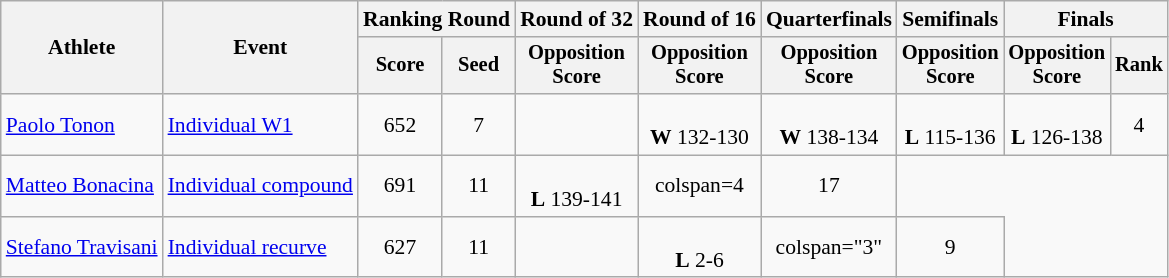<table class="wikitable" style="text-align: center; font-size:90%">
<tr>
<th rowspan="2">Athlete</th>
<th rowspan="2">Event</th>
<th colspan="2">Ranking Round</th>
<th>Round of 32</th>
<th>Round of 16</th>
<th>Quarterfinals</th>
<th>Semifinals</th>
<th colspan="2">Finals</th>
</tr>
<tr style="font-size:95%">
<th>Score</th>
<th>Seed</th>
<th>Opposition<br>Score</th>
<th>Opposition<br>Score</th>
<th>Opposition<br>Score</th>
<th>Opposition<br>Score</th>
<th>Opposition<br>Score</th>
<th>Rank</th>
</tr>
<tr>
<td align=left><a href='#'>Paolo Tonon</a></td>
<td align=left><a href='#'>Individual W1</a></td>
<td>652</td>
<td>7</td>
<td></td>
<td><br><strong>W</strong> 132-130</td>
<td><br><strong>W</strong> 138-134</td>
<td><br><strong>L</strong> 115-136</td>
<td><br><strong>L</strong> 126-138</td>
<td>4</td>
</tr>
<tr>
<td align=left><a href='#'>Matteo Bonacina</a></td>
<td align=left><a href='#'>Individual compound</a></td>
<td>691</td>
<td>11</td>
<td><br><strong>L</strong> 139-141</td>
<td>colspan=4 </td>
<td>17</td>
</tr>
<tr>
<td align=left><a href='#'>Stefano Travisani</a></td>
<td align=left><a href='#'>Individual recurve</a></td>
<td>627</td>
<td>11</td>
<td></td>
<td><br><strong>L</strong> 2-6</td>
<td>colspan="3" </td>
<td>9</td>
</tr>
</table>
